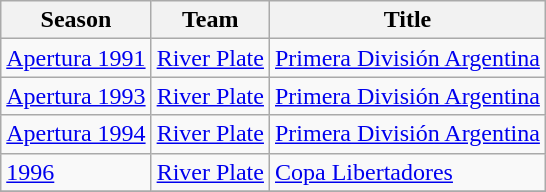<table class="wikitable">
<tr>
<th>Season</th>
<th>Team</th>
<th>Title</th>
</tr>
<tr>
<td><a href='#'>Apertura 1991</a></td>
<td><a href='#'>River Plate</a></td>
<td><a href='#'>Primera División Argentina</a></td>
</tr>
<tr>
<td><a href='#'>Apertura 1993</a></td>
<td><a href='#'>River Plate</a></td>
<td><a href='#'>Primera División Argentina</a></td>
</tr>
<tr>
<td><a href='#'>Apertura 1994</a></td>
<td><a href='#'>River Plate</a></td>
<td><a href='#'>Primera División Argentina</a></td>
</tr>
<tr>
<td><a href='#'>1996</a></td>
<td><a href='#'>River Plate</a></td>
<td><a href='#'>Copa Libertadores</a></td>
</tr>
<tr>
</tr>
</table>
